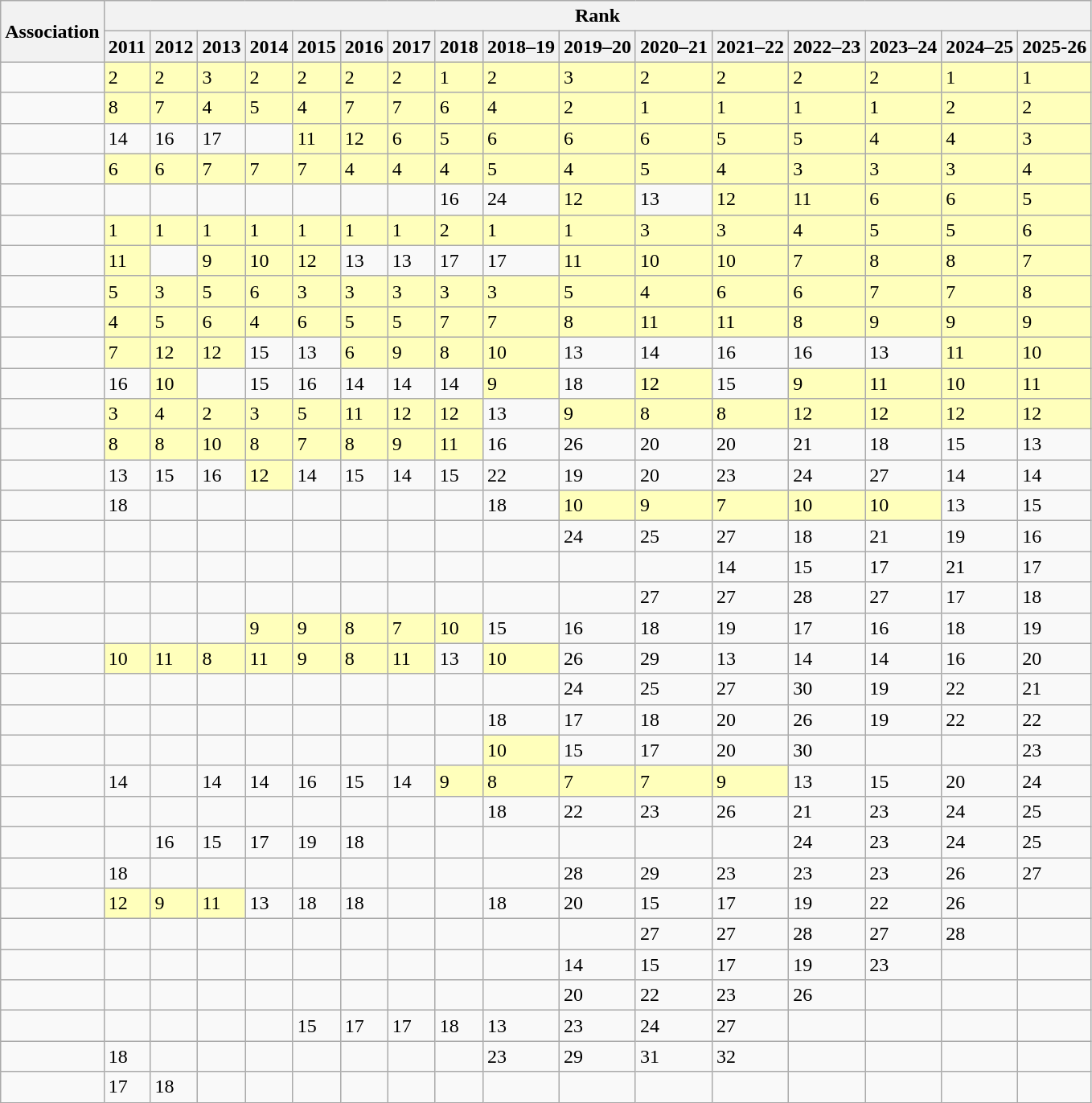<table class="wikitable sortable" style="texT–align: center;">
<tr>
<th rowspan=2>Association</th>
<th colspan=16>Rank </th>
</tr>
<tr>
<th data-sort-type="number">2011</th>
<th data-sort-type="number">2012</th>
<th data-sort-type="number">2013</th>
<th data-sort-type="number">2014</th>
<th data-sort-type="number">2015</th>
<th data-sort-type="number">2016</th>
<th data-sort-type="number">2017</th>
<th data-sort-type="number">2018</th>
<th data-sort-type="number">2018–19</th>
<th data-sort-type="number">2019–20</th>
<th data-sort-type="number">2020–21</th>
<th !data-sort-type="number">2021–22</th>
<th data-sort-type="number">2022–23</th>
<th data-sort-type="number">2023–24</th>
<th data-sort-type="number">2024–25</th>
<th data-sort-type="number">2025-26</th>
</tr>
<tr>
<td align=left></td>
<td bgcolor=#FFFFBB>2 </td>
<td bgcolor=#FFFFBB>2 </td>
<td bgcolor=#FFFFBB>3 </td>
<td bgcolor=#FFFFBB>2 </td>
<td bgcolor=#FFFFBB>2 </td>
<td bgcolor=#FFFFBB>2 </td>
<td bgcolor=#FFFFBB>2 </td>
<td bgcolor=#FFFFBB>1 </td>
<td bgcolor=#FFFFBB>2 </td>
<td bgcolor=#FFFFBB>3 </td>
<td bgcolor=#FFFFBB>2 </td>
<td bgcolor=#FFFFBB>2 </td>
<td bgcolor=#FFFFBB>2 </td>
<td bgcolor=#FFFFBB>2 </td>
<td bgcolor=#FFFFBB>1 </td>
<td bgcolor=#FFFFBB>1 </td>
</tr>
<tr>
<td align=left></td>
<td bgcolor=#FFFFBB>8 </td>
<td bgcolor=#FFFFBB>7 </td>
<td bgcolor=#FFFFBB>4 </td>
<td bgcolor=#FFFFBB>5 </td>
<td bgcolor=#FFFFBB>4 </td>
<td bgcolor=#FFFFBB>7 </td>
<td bgcolor=#FFFFBB>7 </td>
<td bgcolor=#FFFFBB>6 </td>
<td bgcolor=#FFFFBB>4 </td>
<td bgcolor=#FFFFBB>2 </td>
<td bgcolor=#FFFFBB>1 </td>
<td bgcolor=#FFFFBB>1 </td>
<td bgcolor=#FFFFBB>1 </td>
<td bgcolor=#FFFFBB>1 </td>
<td bgcolor=#FFFFBB>2 </td>
<td bgcolor=#FFFFBB>2 </td>
</tr>
<tr>
<td align="left"></td>
<td>14 </td>
<td>16 </td>
<td>17 </td>
<td></td>
<td bgcolor="#FFFFBB">11 </td>
<td bgcolor="#FFFFBB">12 </td>
<td bgcolor="#FFFFBB">6 </td>
<td bgcolor="#FFFFBB">5 </td>
<td bgcolor="#FFFFBB">6 </td>
<td bgcolor="#FFFFBB">6 </td>
<td bgcolor="#FFFFBB">6 </td>
<td bgcolor="#FFFFBB">5 </td>
<td bgcolor="#FFFFBB">5 </td>
<td bgcolor="#FFFFBB">4 </td>
<td bgcolor="#FFFFBB">4 </td>
<td bgcolor="#FFFFBB">3 </td>
</tr>
<tr>
<td align=left></td>
<td bgcolor=#FFFFBB>6 </td>
<td bgcolor=#FFFFBB>6 </td>
<td bgcolor=#FFFFBB>7 </td>
<td bgcolor=#FFFFBB>7 </td>
<td bgcolor=#FFFFBB>7 </td>
<td bgcolor=#FFFFBB>4 </td>
<td bgcolor=#FFFFBB>4 </td>
<td bgcolor=#FFFFBB>4 </td>
<td bgcolor=#FFFFBB>5 </td>
<td bgcolor=#FFFFBB>4 </td>
<td bgcolor=#FFFFBB>5 </td>
<td bgcolor=#FFFFBB>4 </td>
<td bgcolor=#FFFFBB>3 </td>
<td bgcolor=#FFFFBB>3 </td>
<td bgcolor=#FFFFBB>3 </td>
<td bgcolor=#FFFFBB>4 </td>
</tr>
<tr>
<td align=left></td>
<td></td>
<td></td>
<td></td>
<td></td>
<td></td>
<td></td>
<td></td>
<td>16 </td>
<td>24 </td>
<td bgcolor=#FFFFBB>12 </td>
<td>13 </td>
<td bgcolor=#FFFFBB>12 </td>
<td bgcolor=#FFFFBB>11 </td>
<td bgcolor=#FFFFBB>6 </td>
<td bgcolor=#FFFFBB>6 </td>
<td bgcolor=#FFFFBB>5 </td>
</tr>
<tr>
<td align="left"></td>
<td bgcolor="#FFFFBB">1 </td>
<td bgcolor="#FFFFBB">1 </td>
<td bgcolor="#FFFFBB">1 </td>
<td bgcolor="#FFFFBB">1 </td>
<td bgcolor="#FFFFBB">1 </td>
<td bgcolor="#FFFFBB">1 </td>
<td bgcolor="#FFFFBB">1 </td>
<td bgcolor="#FFFFBB">2 </td>
<td bgcolor="#FFFFBB">1 </td>
<td bgcolor="#FFFFBB">1 </td>
<td bgcolor="#FFFFBB">3 </td>
<td bgcolor="#FFFFBB">3 </td>
<td bgcolor="#FFFFBB">4 </td>
<td bgcolor="#FFFFBB">5 </td>
<td bgcolor="#FFFFBB">5 </td>
<td bgcolor="#FFFFBB">6 </td>
</tr>
<tr>
<td align=left></td>
<td bgcolor=#FFFFBB>11 </td>
<td> </td>
<td bgcolor=#FFFFBB>9 </td>
<td bgcolor=#FFFFBB>10 </td>
<td bgcolor=#FFFFBB>12 </td>
<td>13 </td>
<td>13 </td>
<td>17 </td>
<td>17 </td>
<td bgcolor=#FFFFBB>11 </td>
<td bgcolor=#FFFFBB>10 </td>
<td bgcolor=#FFFFBB>10 </td>
<td bgcolor=#FFFFBB>7 </td>
<td bgcolor=#FFFFBB>8 </td>
<td bgcolor=#FFFFBB>8 </td>
<td bgcolor=#FFFFBB>7 </td>
</tr>
<tr>
<td align=left></td>
<td bgcolor=#FFFFBB>5 </td>
<td bgcolor=#FFFFBB>3 </td>
<td bgcolor=#FFFFBB>5 </td>
<td bgcolor=#FFFFBB>6 </td>
<td bgcolor=#FFFFBB>3 </td>
<td bgcolor=#FFFFBB>3 </td>
<td bgcolor=#FFFFBB>3 </td>
<td bgcolor=#FFFFBB>3 </td>
<td bgcolor=#FFFFBB>3 </td>
<td bgcolor=#FFFFBB>5 </td>
<td bgcolor=#FFFFBB>4 </td>
<td bgcolor=#FFFFBB>6 </td>
<td bgcolor=#FFFFBB>6 </td>
<td bgcolor=#FFFFBB>7 </td>
<td bgcolor=#FFFFBB>7 </td>
<td bgcolor=#FFFFBB>8 </td>
</tr>
<tr>
<td align=left></td>
<td bgcolor=#FFFFBB>4 </td>
<td bgcolor=#FFFFBB>5 </td>
<td bgcolor=#FFFFBB>6 </td>
<td bgcolor=#FFFFBB>4 </td>
<td bgcolor=#FFFFBB>6 </td>
<td bgcolor=#FFFFBB>5 </td>
<td bgcolor=#FFFFBB>5 </td>
<td bgcolor=#FFFFBB>7 </td>
<td bgcolor=#FFFFBB>7 </td>
<td bgcolor=#FFFFBB>8 </td>
<td bgcolor=#FFFFBB>11 </td>
<td bgcolor=#FFFFBB>11 </td>
<td bgcolor=#FFFFBB>8 </td>
<td bgcolor=#FFFFBB>9 </td>
<td bgcolor=#FFFFBB>9 </td>
<td bgcolor=#FFFFBB>9 </td>
</tr>
<tr>
<td align=left></td>
<td bgcolor=#FFFFBB>7 </td>
<td bgcolor=#FFFFBB>12 </td>
<td bgcolor=#FFFFBB>12 </td>
<td>15 </td>
<td>13 </td>
<td bgcolor=#FFFFBB>6 </td>
<td bgcolor=#FFFFBB>9 </td>
<td bgcolor=#FFFFBB>8 </td>
<td bgcolor=#FFFFBB>10 </td>
<td>13 </td>
<td>14 </td>
<td>16 </td>
<td>16 </td>
<td>13 </td>
<td bgcolor=#FFFFBB>11 </td>
<td bgcolor=#FFFFBB>10 </td>
</tr>
<tr>
<td align=left></td>
<td>16 </td>
<td bgcolor=#FFFFBB>10 </td>
<td> </td>
<td>15 </td>
<td>16 </td>
<td>14 </td>
<td>14 </td>
<td>14 </td>
<td bgcolor=#FFFFBB>9 </td>
<td>18 </td>
<td bgcolor=#FFFFBB>12 </td>
<td>15 </td>
<td bgcolor=#FFFFBB>9 </td>
<td bgcolor=#FFFFBB>11 </td>
<td bgcolor=#FFFFBB>10 </td>
<td bgcolor=#FFFFBB>11 </td>
</tr>
<tr>
<td align=left></td>
<td bgcolor=#FFFFBB>3 </td>
<td bgcolor=#FFFFBB>4 </td>
<td bgcolor=#FFFFBB>2 </td>
<td bgcolor=#FFFFBB>3 </td>
<td bgcolor=#FFFFBB>5 </td>
<td bgcolor=#FFFFBB>11 </td>
<td bgcolor=#FFFFBB>12 </td>
<td bgcolor=#FFFFBB>12 </td>
<td>13 </td>
<td bgcolor=#FFFFBB>9 </td>
<td bgcolor=#FFFFBB>8 </td>
<td bgcolor=#FFFFBB>8 </td>
<td bgcolor=#FFFFBB>12 </td>
<td bgcolor=#FFFFBB>12 </td>
<td bgcolor=#FFFFBB>12 </td>
<td bgcolor=#FFFFBB>12 </td>
</tr>
<tr>
<td align=left></td>
<td bgcolor=#FFFFBB>8 </td>
<td bgcolor=#FFFFBB>8 </td>
<td bgcolor=#FFFFBB>10 </td>
<td bgcolor=#FFFFBB>8 </td>
<td bgcolor=#FFFFBB>7 </td>
<td bgcolor=#FFFFBB>8 </td>
<td bgcolor=#FFFFBB>9 </td>
<td bgcolor=#FFFFBB>11 </td>
<td>16 </td>
<td>26 </td>
<td>20 </td>
<td>20 </td>
<td>21 </td>
<td>18 </td>
<td>15 </td>
<td>13 </td>
</tr>
<tr>
<td align=left></td>
<td>13 </td>
<td>15 </td>
<td>16 </td>
<td bgcolor=#FFFFBB>12 </td>
<td>14 </td>
<td>15 </td>
<td>14 </td>
<td>15 </td>
<td>22 </td>
<td>19 </td>
<td>20 </td>
<td>23 </td>
<td>24 </td>
<td>27 </td>
<td>14 </td>
<td>14 </td>
</tr>
<tr>
<td align=left></td>
<td>18 </td>
<td></td>
<td></td>
<td></td>
<td></td>
<td></td>
<td></td>
<td></td>
<td>18 </td>
<td bgcolor=#FFFFBB>10 </td>
<td bgcolor=#FFFFBB>9 </td>
<td bgcolor=#FFFFBB>7 </td>
<td bgcolor=#FFFFBB>10 </td>
<td bgcolor=#FFFFBB>10 </td>
<td>13 </td>
<td>15 </td>
</tr>
<tr>
<td align=left></td>
<td></td>
<td></td>
<td></td>
<td></td>
<td></td>
<td></td>
<td></td>
<td></td>
<td></td>
<td>24 </td>
<td>25 </td>
<td>27 </td>
<td>18 </td>
<td>21 </td>
<td>19 </td>
<td>16 </td>
</tr>
<tr>
<td align=left></td>
<td></td>
<td></td>
<td></td>
<td></td>
<td></td>
<td></td>
<td></td>
<td></td>
<td></td>
<td></td>
<td></td>
<td>14 </td>
<td>15 </td>
<td>17 </td>
<td>21 </td>
<td>17 </td>
</tr>
<tr>
<td align=left></td>
<td></td>
<td></td>
<td></td>
<td></td>
<td></td>
<td></td>
<td></td>
<td></td>
<td></td>
<td></td>
<td>27 </td>
<td>27 </td>
<td>28 </td>
<td>27 </td>
<td>17 </td>
<td>18 </td>
</tr>
<tr>
<td align=left></td>
<td></td>
<td></td>
<td></td>
<td bgcolor=#FFFFBB>9 </td>
<td bgcolor=#FFFFBB>9 </td>
<td bgcolor=#FFFFBB>8 </td>
<td bgcolor=#FFFFBB>7 </td>
<td bgcolor=#FFFFBB>10 </td>
<td>15 </td>
<td>16 </td>
<td>18 </td>
<td>19 </td>
<td>17 </td>
<td>16 </td>
<td>18 </td>
<td>19 </td>
</tr>
<tr>
<td align=left></td>
<td bgcolor=#FFFFBB>10 </td>
<td bgcolor=#FFFFBB>11 </td>
<td bgcolor=#FFFFBB>8 </td>
<td bgcolor=#FFFFBB>11 </td>
<td bgcolor=#FFFFBB>9 </td>
<td bgcolor=#FFFFBB>8 </td>
<td bgcolor=#FFFFBB>11 </td>
<td>13 </td>
<td bgcolor=#FFFFBB>10 </td>
<td>26 </td>
<td>29 </td>
<td>13 </td>
<td>14 </td>
<td>14 </td>
<td>16 </td>
<td>20 </td>
</tr>
<tr>
<td align=left></td>
<td></td>
<td></td>
<td></td>
<td></td>
<td></td>
<td></td>
<td></td>
<td></td>
<td></td>
<td>24 </td>
<td>25 </td>
<td>27 </td>
<td>30 </td>
<td>19 </td>
<td>22 </td>
<td>21 </td>
</tr>
<tr>
<td align=left></td>
<td></td>
<td></td>
<td></td>
<td></td>
<td></td>
<td></td>
<td></td>
<td></td>
<td>18 </td>
<td>17 </td>
<td>18 </td>
<td>20 </td>
<td>26 </td>
<td>19 </td>
<td>22 </td>
<td>22 </td>
</tr>
<tr>
<td align=left></td>
<td></td>
<td></td>
<td></td>
<td></td>
<td></td>
<td></td>
<td></td>
<td></td>
<td bgcolor=#FFFFBB>10 </td>
<td>15 </td>
<td>17 </td>
<td>20 </td>
<td>30 </td>
<td></td>
<td></td>
<td>23 </td>
</tr>
<tr>
<td align=left></td>
<td>14 </td>
<td> </td>
<td>14 </td>
<td>14 </td>
<td>16 </td>
<td>15 </td>
<td>14 </td>
<td bgcolor=#FFFFBB>9 </td>
<td bgcolor=#FFFFBB>8 </td>
<td bgcolor=#FFFFBB>7 </td>
<td bgcolor=#FFFFBB>7 </td>
<td bgcolor=#FFFFBB>9 </td>
<td>13 </td>
<td>15 </td>
<td>20 </td>
<td>24 </td>
</tr>
<tr>
<td align=left></td>
<td></td>
<td></td>
<td></td>
<td></td>
<td></td>
<td></td>
<td></td>
<td></td>
<td>18 </td>
<td>22 </td>
<td>23 </td>
<td>26 </td>
<td>21 </td>
<td>23 </td>
<td>24 </td>
<td>25 </td>
</tr>
<tr>
<td align=left></td>
<td></td>
<td>16 </td>
<td>15 </td>
<td>17 </td>
<td>19 </td>
<td>18 </td>
<td></td>
<td></td>
<td></td>
<td></td>
<td></td>
<td></td>
<td>24 </td>
<td>23 </td>
<td>24 </td>
<td>25 </td>
</tr>
<tr>
<td align=left></td>
<td>18 </td>
<td></td>
<td></td>
<td></td>
<td></td>
<td></td>
<td></td>
<td></td>
<td></td>
<td>28 </td>
<td>29 </td>
<td>23 </td>
<td>23 </td>
<td>23 </td>
<td>26 </td>
<td>27 </td>
</tr>
<tr>
<td align=left></td>
<td bgcolor=#FFFFBB>12 </td>
<td bgcolor=#FFFFBB>9 </td>
<td bgcolor=#FFFFBB>11 </td>
<td>13 </td>
<td>18 </td>
<td>18 </td>
<td></td>
<td></td>
<td>18 </td>
<td>20 </td>
<td>15 </td>
<td>17 </td>
<td>19 </td>
<td>22 </td>
<td>26 </td>
<td></td>
</tr>
<tr>
<td align=left></td>
<td></td>
<td></td>
<td></td>
<td></td>
<td></td>
<td></td>
<td></td>
<td></td>
<td></td>
<td></td>
<td>27 </td>
<td>27 </td>
<td>28 </td>
<td>27 </td>
<td>28 </td>
<td></td>
</tr>
<tr>
<td align=left></td>
<td></td>
<td></td>
<td></td>
<td></td>
<td></td>
<td></td>
<td></td>
<td></td>
<td></td>
<td>14 </td>
<td>15 </td>
<td>17 </td>
<td>19 </td>
<td>23 </td>
<td></td>
<td></td>
</tr>
<tr>
<td align=left></td>
<td></td>
<td></td>
<td></td>
<td></td>
<td></td>
<td></td>
<td></td>
<td></td>
<td></td>
<td>20 </td>
<td>22 </td>
<td>23 </td>
<td>26 </td>
<td></td>
<td></td>
<td></td>
</tr>
<tr>
<td align=left></td>
<td></td>
<td></td>
<td></td>
<td></td>
<td>15 </td>
<td>17 </td>
<td>17 </td>
<td>18 </td>
<td>13 </td>
<td>23 </td>
<td>24 </td>
<td>27 </td>
<td></td>
<td></td>
<td></td>
<td></td>
</tr>
<tr>
<td align=left></td>
<td>18 </td>
<td></td>
<td></td>
<td></td>
<td></td>
<td></td>
<td></td>
<td></td>
<td>23 </td>
<td>29 </td>
<td>31 </td>
<td>32 </td>
<td></td>
<td></td>
<td></td>
<td></td>
</tr>
<tr>
<td align=left></td>
<td>17 </td>
<td>18 </td>
<td></td>
<td></td>
<td></td>
<td></td>
<td></td>
<td></td>
<td></td>
<td></td>
<td></td>
<td></td>
<td></td>
<td></td>
<td></td>
<td></td>
</tr>
</table>
